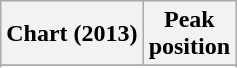<table class="wikitable sortable plainrowheaders" style="text-align:center">
<tr>
<th scope="col">Chart (2013)</th>
<th scope="col">Peak<br>position</th>
</tr>
<tr>
</tr>
<tr>
</tr>
<tr>
</tr>
</table>
